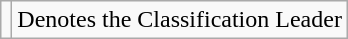<table class="wikitable">
<tr>
<td></td>
<td>Denotes the Classification Leader</td>
</tr>
</table>
